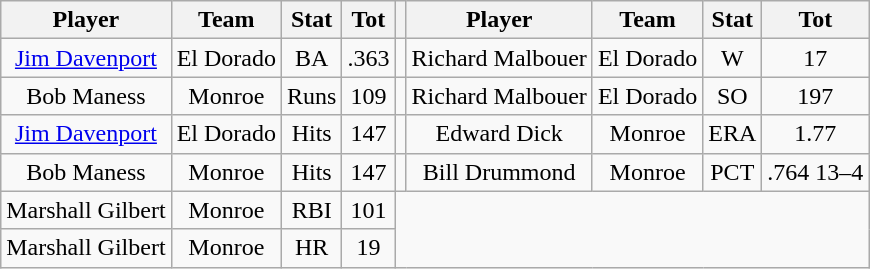<table class="wikitable" style="text-align:center">
<tr>
<th>Player</th>
<th>Team</th>
<th>Stat</th>
<th>Tot</th>
<th></th>
<th>Player</th>
<th>Team</th>
<th>Stat</th>
<th>Tot</th>
</tr>
<tr>
<td><a href='#'>Jim Davenport</a></td>
<td>El Dorado</td>
<td>BA</td>
<td>.363</td>
<td></td>
<td>Richard Malbouer</td>
<td>El Dorado</td>
<td>W</td>
<td>17</td>
</tr>
<tr>
<td>Bob Maness</td>
<td>Monroe</td>
<td>Runs</td>
<td>109</td>
<td></td>
<td>Richard Malbouer</td>
<td>El Dorado</td>
<td>SO</td>
<td>197</td>
</tr>
<tr>
<td><a href='#'>Jim Davenport</a></td>
<td>El Dorado</td>
<td>Hits</td>
<td>147</td>
<td></td>
<td>Edward Dick</td>
<td>Monroe</td>
<td>ERA</td>
<td>1.77</td>
</tr>
<tr>
<td>Bob Maness</td>
<td>Monroe</td>
<td>Hits</td>
<td>147</td>
<td></td>
<td>Bill Drummond</td>
<td>Monroe</td>
<td>PCT</td>
<td>.764 13–4</td>
</tr>
<tr>
<td>Marshall Gilbert</td>
<td>Monroe</td>
<td>RBI</td>
<td>101</td>
</tr>
<tr>
<td>Marshall Gilbert</td>
<td>Monroe</td>
<td>HR</td>
<td>19</td>
</tr>
</table>
